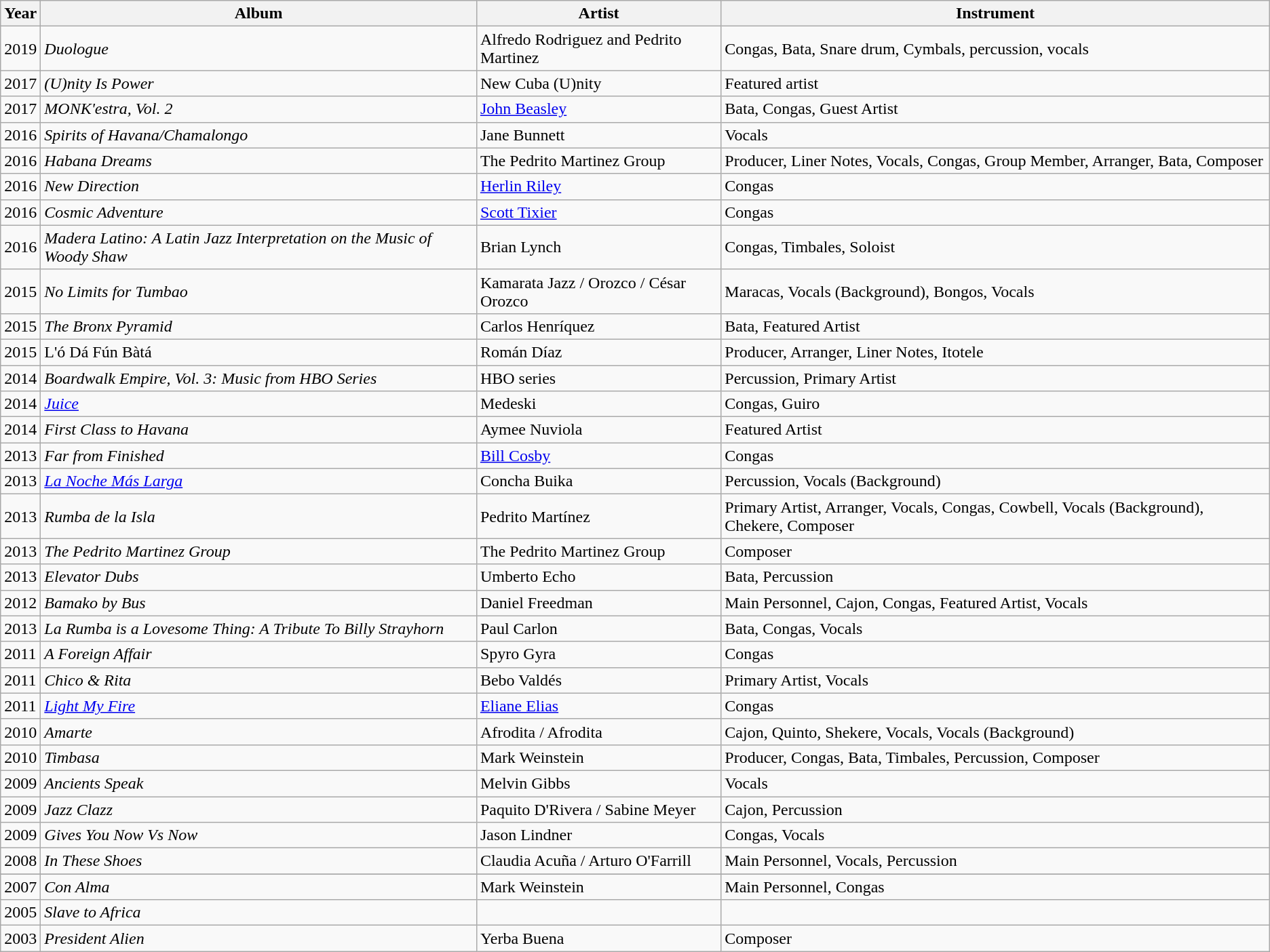<table class="wikitable">
<tr>
<th>Year</th>
<th>Album</th>
<th>Artist</th>
<th>Instrument</th>
</tr>
<tr>
<td>2019</td>
<td><em>Duologue</em></td>
<td>Alfredo Rodriguez and Pedrito Martinez</td>
<td>Congas, Bata, Snare drum, Cymbals, percussion, vocals</td>
</tr>
<tr>
<td>2017</td>
<td><em>(U)nity Is Power</em></td>
<td>New Cuba (U)nity</td>
<td>Featured artist</td>
</tr>
<tr>
<td>2017</td>
<td><em>MONK'estra, Vol. 2</em></td>
<td><a href='#'>John Beasley</a></td>
<td>Bata, Congas, Guest Artist</td>
</tr>
<tr>
<td>2016</td>
<td><em>Spirits of Havana/Chamalongo</em></td>
<td>Jane Bunnett</td>
<td>Vocals</td>
</tr>
<tr>
<td>2016</td>
<td><em>Habana Dreams</em></td>
<td>The Pedrito Martinez Group</td>
<td>Producer, Liner Notes, Vocals, Congas, Group Member, Arranger, Bata, Composer</td>
</tr>
<tr>
<td>2016</td>
<td><em>New Direction</em></td>
<td><a href='#'>Herlin Riley</a></td>
<td>Congas</td>
</tr>
<tr>
<td>2016</td>
<td><em>Cosmic Adventure</em></td>
<td><a href='#'>Scott Tixier</a></td>
<td>Congas</td>
</tr>
<tr>
<td>2016</td>
<td><em>Madera Latino: A Latin Jazz Interpretation on the Music of Woody Shaw</em></td>
<td>Brian Lynch</td>
<td>Congas, Timbales, Soloist</td>
</tr>
<tr>
<td>2015</td>
<td><em>No Limits for Tumbao</em></td>
<td>Kamarata Jazz / Orozco / César Orozco</td>
<td>Maracas, Vocals (Background), Bongos, Vocals</td>
</tr>
<tr>
<td>2015</td>
<td><em>The Bronx Pyramid</em></td>
<td>Carlos Henríquez</td>
<td>Bata, Featured Artist</td>
</tr>
<tr>
<td>2015</td>
<td>L'ó Dá Fún Bàtá</td>
<td>Román Díaz</td>
<td>Producer, Arranger, Liner Notes, Itotele</td>
</tr>
<tr>
<td>2014</td>
<td><em>Boardwalk Empire, Vol. 3: Music from HBO Series</em></td>
<td>HBO series</td>
<td>Percussion, Primary Artist</td>
</tr>
<tr>
<td>2014</td>
<td><em><a href='#'>Juice</a></em></td>
<td>Medeski</td>
<td>Congas, Guiro</td>
</tr>
<tr>
<td>2014</td>
<td><em>First Class to Havana</em></td>
<td>Aymee Nuviola</td>
<td>Featured Artist</td>
</tr>
<tr>
<td>2013</td>
<td><em>Far from Finished</em></td>
<td><a href='#'>Bill Cosby</a></td>
<td>Congas</td>
</tr>
<tr>
<td>2013</td>
<td><em><a href='#'>La Noche Más Larga</a></em></td>
<td>Concha Buika</td>
<td>Percussion, Vocals (Background)</td>
</tr>
<tr>
<td>2013</td>
<td><em>Rumba de la Isla</em></td>
<td>Pedrito Martínez</td>
<td>Primary Artist, Arranger, Vocals, Congas, Cowbell, Vocals (Background), Chekere, Composer</td>
</tr>
<tr>
<td>2013</td>
<td><em>The Pedrito Martinez Group</em></td>
<td>The Pedrito Martinez Group</td>
<td>Composer</td>
</tr>
<tr>
<td>2013</td>
<td><em>Elevator Dubs</em></td>
<td>Umberto Echo</td>
<td>Bata, Percussion</td>
</tr>
<tr>
<td>2012</td>
<td><em>Bamako by Bus</em></td>
<td>Daniel Freedman</td>
<td>Main Personnel, Cajon, Congas, Featured Artist, Vocals</td>
</tr>
<tr>
<td>2013</td>
<td><em>La Rumba is a Lovesome Thing: A Tribute To Billy Strayhorn</em></td>
<td>Paul Carlon</td>
<td>Bata, Congas, Vocals</td>
</tr>
<tr>
<td>2011</td>
<td><em>A Foreign Affair</em></td>
<td>Spyro Gyra</td>
<td>Congas</td>
</tr>
<tr>
<td>2011</td>
<td><em>Chico & Rita</em></td>
<td>Bebo Valdés</td>
<td>Primary Artist, Vocals</td>
</tr>
<tr>
<td>2011</td>
<td><em><a href='#'>Light My Fire</a></em></td>
<td><a href='#'>Eliane Elias</a></td>
<td>Congas</td>
</tr>
<tr>
<td>2010</td>
<td><em>Amarte</em></td>
<td>Afrodita / Afrodita</td>
<td>Cajon, Quinto, Shekere, Vocals, Vocals (Background)</td>
</tr>
<tr>
<td>2010</td>
<td><em>Timbasa</em></td>
<td>Mark Weinstein</td>
<td>Producer, Congas, Bata, Timbales, Percussion, Composer</td>
</tr>
<tr>
<td>2009</td>
<td><em>Ancients Speak</em></td>
<td>Melvin Gibbs</td>
<td>Vocals</td>
</tr>
<tr>
<td>2009</td>
<td><em>Jazz Clazz</em></td>
<td>Paquito D'Rivera / Sabine Meyer</td>
<td>Cajon, Percussion</td>
</tr>
<tr>
<td>2009</td>
<td><em>Gives You Now Vs Now</em></td>
<td>Jason Lindner</td>
<td>Congas, Vocals</td>
</tr>
<tr>
<td>2008</td>
<td><em>In These Shoes</em></td>
<td>Claudia Acuña / Arturo O'Farrill</td>
<td>Main Personnel, Vocals, Percussion</td>
</tr>
<tr>
</tr>
<tr 2008|| >
</tr>
<tr>
<td>2007</td>
<td><em>Con Alma</em></td>
<td>Mark Weinstein</td>
<td>Main Personnel, Congas</td>
</tr>
<tr>
<td>2005</td>
<td><em>Slave to Africa</em></td>
<td></td>
<td></td>
</tr>
<tr>
<td>2003</td>
<td><em>President Alien</em></td>
<td>Yerba Buena</td>
<td>Composer</td>
</tr>
</table>
